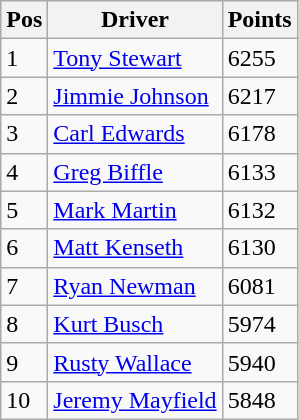<table class="wikitable">
<tr>
<th>Pos</th>
<th>Driver</th>
<th>Points</th>
</tr>
<tr>
<td>1</td>
<td><a href='#'>Tony Stewart</a></td>
<td>6255</td>
</tr>
<tr>
<td>2</td>
<td><a href='#'>Jimmie Johnson</a></td>
<td>6217</td>
</tr>
<tr>
<td>3</td>
<td><a href='#'>Carl Edwards</a></td>
<td>6178</td>
</tr>
<tr>
<td>4</td>
<td><a href='#'>Greg Biffle</a></td>
<td>6133</td>
</tr>
<tr>
<td>5</td>
<td><a href='#'>Mark Martin</a></td>
<td>6132</td>
</tr>
<tr>
<td>6</td>
<td><a href='#'>Matt Kenseth</a></td>
<td>6130</td>
</tr>
<tr>
<td>7</td>
<td><a href='#'>Ryan Newman</a></td>
<td>6081</td>
</tr>
<tr>
<td>8</td>
<td><a href='#'>Kurt Busch</a></td>
<td>5974</td>
</tr>
<tr>
<td>9</td>
<td><a href='#'>Rusty Wallace</a></td>
<td>5940</td>
</tr>
<tr>
<td>10</td>
<td><a href='#'>Jeremy Mayfield</a></td>
<td>5848</td>
</tr>
</table>
